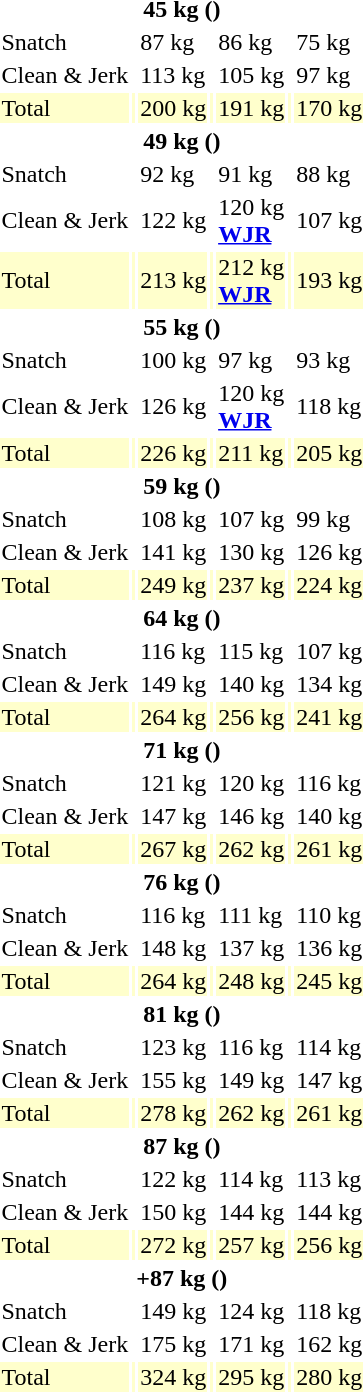<table>
<tr>
<th colspan=7>45 kg ()</th>
</tr>
<tr>
<td>Snatch</td>
<td></td>
<td>87 kg</td>
<td></td>
<td>86 kg</td>
<td></td>
<td>75 kg</td>
</tr>
<tr>
<td>Clean & Jerk</td>
<td></td>
<td>113 kg<br></td>
<td></td>
<td>105 kg</td>
<td></td>
<td>97 kg</td>
</tr>
<tr bgcolor=ffffcc>
<td>Total</td>
<td></td>
<td>200 kg<br></td>
<td></td>
<td>191 kg</td>
<td></td>
<td>170 kg</td>
</tr>
<tr>
<th colspan=7>49 kg ()</th>
</tr>
<tr>
<td>Snatch</td>
<td></td>
<td>92 kg</td>
<td></td>
<td>91 kg</td>
<td></td>
<td>88 kg</td>
</tr>
<tr>
<td>Clean & Jerk</td>
<td></td>
<td>122 kg</td>
<td></td>
<td>120 kg<br><strong><a href='#'>WJR</a></strong></td>
<td></td>
<td>107 kg</td>
</tr>
<tr bgcolor=ffffcc>
<td>Total</td>
<td></td>
<td>213 kg</td>
<td></td>
<td>212 kg<br><strong><a href='#'>WJR</a></strong></td>
<td></td>
<td>193 kg</td>
</tr>
<tr>
<th colspan=7>55 kg ()</th>
</tr>
<tr>
<td>Snatch</td>
<td></td>
<td>100 kg</td>
<td></td>
<td>97 kg</td>
<td></td>
<td>93 kg</td>
</tr>
<tr>
<td>Clean & Jerk</td>
<td></td>
<td>126 kg</td>
<td></td>
<td>120 kg<br><strong><a href='#'>WJR</a></strong></td>
<td></td>
<td>118 kg</td>
</tr>
<tr bgcolor=ffffcc>
<td>Total</td>
<td></td>
<td>226 kg</td>
<td></td>
<td>211 kg</td>
<td></td>
<td>205 kg</td>
</tr>
<tr>
<th colspan=7>59 kg ()</th>
</tr>
<tr>
<td>Snatch</td>
<td></td>
<td>108 kg</td>
<td></td>
<td>107 kg</td>
<td></td>
<td>99 kg</td>
</tr>
<tr>
<td>Clean & Jerk</td>
<td></td>
<td>141 kg<br></td>
<td></td>
<td>130 kg</td>
<td></td>
<td>126 kg</td>
</tr>
<tr bgcolor=ffffcc>
<td>Total</td>
<td></td>
<td>249 kg<br></td>
<td></td>
<td>237 kg</td>
<td></td>
<td>224 kg</td>
</tr>
<tr>
<th colspan=7>64 kg ()</th>
</tr>
<tr>
<td>Snatch</td>
<td></td>
<td>116 kg</td>
<td></td>
<td>115 kg</td>
<td></td>
<td>107 kg</td>
</tr>
<tr>
<td>Clean & Jerk</td>
<td></td>
<td>149 kg<br></td>
<td></td>
<td>140 kg</td>
<td></td>
<td>134 kg</td>
</tr>
<tr bgcolor=ffffcc>
<td>Total</td>
<td></td>
<td>264 kg<br></td>
<td></td>
<td>256 kg</td>
<td></td>
<td>241 kg</td>
</tr>
<tr>
<th colspan=7>71 kg ()</th>
</tr>
<tr>
<td>Snatch</td>
<td></td>
<td>121 kg</td>
<td></td>
<td>120 kg</td>
<td></td>
<td>116 kg</td>
</tr>
<tr>
<td>Clean & Jerk</td>
<td></td>
<td>147 kg</td>
<td></td>
<td>146 kg</td>
<td></td>
<td>140 kg</td>
</tr>
<tr bgcolor=ffffcc>
<td>Total</td>
<td></td>
<td>267 kg</td>
<td></td>
<td>262 kg</td>
<td></td>
<td>261 kg</td>
</tr>
<tr>
<th colspan=7>76 kg ()</th>
</tr>
<tr>
<td>Snatch</td>
<td></td>
<td>116 kg</td>
<td></td>
<td>111 kg</td>
<td></td>
<td>110 kg</td>
</tr>
<tr>
<td>Clean & Jerk</td>
<td></td>
<td>148 kg</td>
<td></td>
<td>137 kg</td>
<td></td>
<td>136 kg</td>
</tr>
<tr bgcolor=ffffcc>
<td>Total</td>
<td></td>
<td>264 kg</td>
<td></td>
<td>248 kg</td>
<td></td>
<td>245 kg</td>
</tr>
<tr>
<th colspan=7>81 kg ()</th>
</tr>
<tr>
<td>Snatch</td>
<td></td>
<td>123 kg</td>
<td></td>
<td>116 kg</td>
<td></td>
<td>114 kg</td>
</tr>
<tr>
<td>Clean & Jerk</td>
<td></td>
<td>155 kg</td>
<td></td>
<td>149 kg</td>
<td></td>
<td>147 kg</td>
</tr>
<tr bgcolor=ffffcc>
<td>Total</td>
<td></td>
<td>278 kg</td>
<td></td>
<td>262 kg</td>
<td></td>
<td>261 kg</td>
</tr>
<tr>
<th colspan=7>87 kg ()</th>
</tr>
<tr>
<td>Snatch</td>
<td></td>
<td>122 kg</td>
<td></td>
<td>114 kg</td>
<td></td>
<td>113 kg</td>
</tr>
<tr>
<td>Clean & Jerk</td>
<td></td>
<td>150 kg</td>
<td></td>
<td>144 kg</td>
<td></td>
<td>144 kg</td>
</tr>
<tr bgcolor=ffffcc>
<td>Total</td>
<td></td>
<td>272 kg</td>
<td></td>
<td>257 kg</td>
<td></td>
<td>256 kg</td>
</tr>
<tr>
<th colspan=7>+87 kg ()</th>
</tr>
<tr>
<td>Snatch</td>
<td></td>
<td>149 kg<br></td>
<td></td>
<td>124 kg</td>
<td></td>
<td>118 kg</td>
</tr>
<tr>
<td>Clean & Jerk</td>
<td></td>
<td>175 kg</td>
<td></td>
<td>171 kg</td>
<td></td>
<td>162 kg</td>
</tr>
<tr bgcolor=ffffcc>
<td>Total</td>
<td></td>
<td>324 kg</td>
<td></td>
<td>295 kg</td>
<td></td>
<td>280 kg</td>
</tr>
</table>
